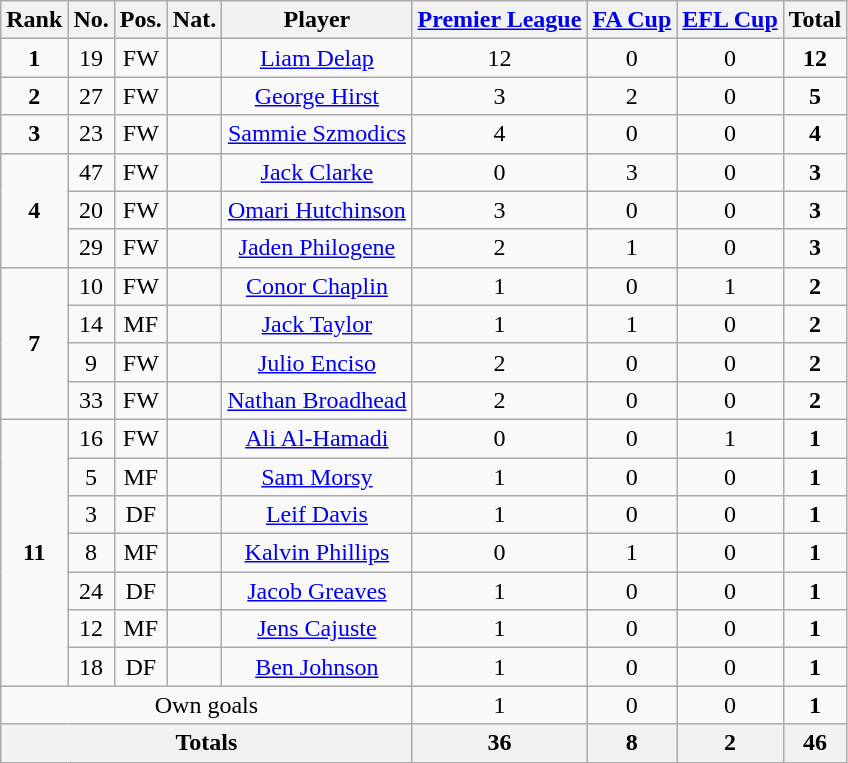<table class="wikitable" style="text-align:center">
<tr>
<th width=0%>Rank</th>
<th width=0%>No.</th>
<th width=0%>Pos.</th>
<th width=0%>Nat.</th>
<th width=0%>Player</th>
<th width=0%><a href='#'>Premier League</a></th>
<th width=0%><a href='#'>FA Cup</a></th>
<th width=0%><a href='#'>EFL Cup</a></th>
<th width=0%>Total</th>
</tr>
<tr>
<td><strong>1</strong></td>
<td>19</td>
<td>FW</td>
<td align="center"></td>
<td><a href='#'>Liam Delap</a></td>
<td>12</td>
<td>0</td>
<td>0</td>
<td><strong>12</strong></td>
</tr>
<tr>
<td><strong>2</strong></td>
<td>27</td>
<td>FW</td>
<td align="center"></td>
<td><a href='#'>George Hirst</a></td>
<td>3</td>
<td>2</td>
<td>0</td>
<td><strong>5</strong></td>
</tr>
<tr>
<td><strong>3</strong></td>
<td>23</td>
<td>FW</td>
<td align="center"></td>
<td><a href='#'>Sammie Szmodics</a></td>
<td>4</td>
<td>0</td>
<td>0</td>
<td><strong>4</strong></td>
</tr>
<tr>
<td rowspan=3><strong>4</strong></td>
<td>47</td>
<td>FW</td>
<td align="center"></td>
<td><a href='#'>Jack Clarke</a></td>
<td>0</td>
<td>3</td>
<td>0</td>
<td><strong>3</strong></td>
</tr>
<tr>
<td>20</td>
<td>FW</td>
<td align="center"></td>
<td><a href='#'>Omari Hutchinson</a></td>
<td>3</td>
<td>0</td>
<td>0</td>
<td><strong>3</strong></td>
</tr>
<tr>
<td>29</td>
<td>FW</td>
<td align="center"></td>
<td><a href='#'>Jaden Philogene</a></td>
<td>2</td>
<td>1</td>
<td>0</td>
<td><strong>3</strong></td>
</tr>
<tr>
<td rowspan=4><strong>7</strong></td>
<td>10</td>
<td>FW</td>
<td align="center"></td>
<td><a href='#'>Conor Chaplin</a></td>
<td>1</td>
<td>0</td>
<td>1</td>
<td><strong>2</strong></td>
</tr>
<tr>
<td>14</td>
<td>MF</td>
<td align="center"></td>
<td><a href='#'>Jack Taylor</a></td>
<td>1</td>
<td>1</td>
<td>0</td>
<td><strong>2</strong></td>
</tr>
<tr>
<td>9</td>
<td>FW</td>
<td align="center"></td>
<td><a href='#'>Julio Enciso</a></td>
<td>2</td>
<td>0</td>
<td>0</td>
<td><strong>2</strong></td>
</tr>
<tr>
<td>33</td>
<td>FW</td>
<td align="center"></td>
<td><a href='#'>Nathan Broadhead</a></td>
<td>2</td>
<td>0</td>
<td>0</td>
<td><strong>2</strong></td>
</tr>
<tr>
<td rowspan=7><strong>11</strong></td>
<td>16</td>
<td>FW</td>
<td align="center"></td>
<td><a href='#'>Ali Al-Hamadi</a></td>
<td>0</td>
<td>0</td>
<td>1</td>
<td><strong>1</strong></td>
</tr>
<tr>
<td>5</td>
<td>MF</td>
<td align="center"></td>
<td><a href='#'>Sam Morsy</a></td>
<td>1</td>
<td>0</td>
<td>0</td>
<td><strong>1</strong></td>
</tr>
<tr>
<td>3</td>
<td>DF</td>
<td align="center"></td>
<td><a href='#'>Leif Davis</a></td>
<td>1</td>
<td>0</td>
<td>0</td>
<td><strong>1</strong></td>
</tr>
<tr>
<td>8</td>
<td>MF</td>
<td align="center"></td>
<td><a href='#'>Kalvin Phillips</a></td>
<td>0</td>
<td>1</td>
<td>0</td>
<td><strong>1</strong></td>
</tr>
<tr>
<td>24</td>
<td>DF</td>
<td align="center"></td>
<td><a href='#'>Jacob Greaves</a></td>
<td>1</td>
<td>0</td>
<td>0</td>
<td><strong>1</strong></td>
</tr>
<tr>
<td>12</td>
<td>MF</td>
<td align="center"></td>
<td><a href='#'>Jens Cajuste</a></td>
<td>1</td>
<td>0</td>
<td>0</td>
<td><strong>1</strong></td>
</tr>
<tr>
<td>18</td>
<td>DF</td>
<td align="center"></td>
<td><a href='#'>Ben Johnson</a></td>
<td>1</td>
<td>0</td>
<td>0</td>
<td><strong>1</strong></td>
</tr>
<tr>
<td colspan=5>Own goals</td>
<td>1</td>
<td>0</td>
<td>0</td>
<td><strong>1</strong></td>
</tr>
<tr>
<th colspan=5><strong>Totals</strong></th>
<th><strong>36</strong></th>
<th><strong>8</strong></th>
<th><strong>2</strong></th>
<th><strong>46</strong></th>
</tr>
</table>
